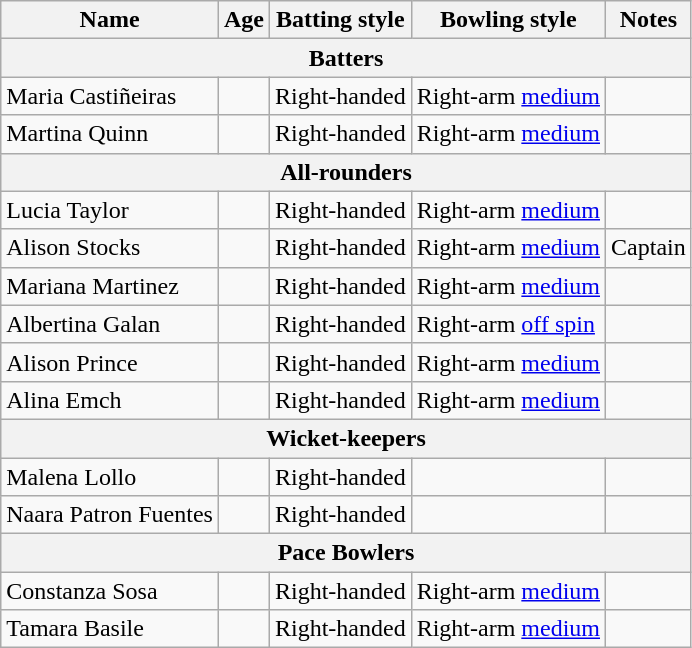<table class="wikitable">
<tr>
<th>Name</th>
<th>Age</th>
<th>Batting style</th>
<th>Bowling style</th>
<th>Notes</th>
</tr>
<tr>
<th colspan="5">Batters</th>
</tr>
<tr>
<td>Maria Castiñeiras</td>
<td></td>
<td>Right-handed</td>
<td>Right-arm <a href='#'>medium</a></td>
<td></td>
</tr>
<tr>
<td>Martina Quinn</td>
<td></td>
<td>Right-handed</td>
<td>Right-arm <a href='#'>medium</a></td>
<td></td>
</tr>
<tr>
<th colspan="5">All-rounders</th>
</tr>
<tr>
<td>Lucia Taylor</td>
<td></td>
<td>Right-handed</td>
<td>Right-arm <a href='#'>medium</a></td>
<td></td>
</tr>
<tr>
<td>Alison Stocks</td>
<td></td>
<td>Right-handed</td>
<td>Right-arm <a href='#'>medium</a></td>
<td>Captain</td>
</tr>
<tr>
<td>Mariana Martinez</td>
<td></td>
<td>Right-handed</td>
<td>Right-arm <a href='#'>medium</a></td>
<td></td>
</tr>
<tr>
<td>Albertina Galan</td>
<td></td>
<td>Right-handed</td>
<td>Right-arm <a href='#'>off spin</a></td>
<td></td>
</tr>
<tr>
<td>Alison Prince</td>
<td></td>
<td>Right-handed</td>
<td>Right-arm <a href='#'>medium</a></td>
<td></td>
</tr>
<tr>
<td>Alina Emch</td>
<td></td>
<td>Right-handed</td>
<td>Right-arm <a href='#'>medium</a></td>
<td></td>
</tr>
<tr>
<th colspan="5">Wicket-keepers</th>
</tr>
<tr>
<td>Malena Lollo</td>
<td></td>
<td>Right-handed</td>
<td></td>
<td></td>
</tr>
<tr>
<td>Naara Patron Fuentes</td>
<td></td>
<td>Right-handed</td>
<td></td>
<td></td>
</tr>
<tr>
<th colspan="5">Pace Bowlers</th>
</tr>
<tr>
<td>Constanza Sosa</td>
<td></td>
<td>Right-handed</td>
<td>Right-arm <a href='#'>medium</a></td>
<td></td>
</tr>
<tr>
<td>Tamara Basile</td>
<td></td>
<td>Right-handed</td>
<td>Right-arm <a href='#'>medium</a></td>
<td></td>
</tr>
</table>
